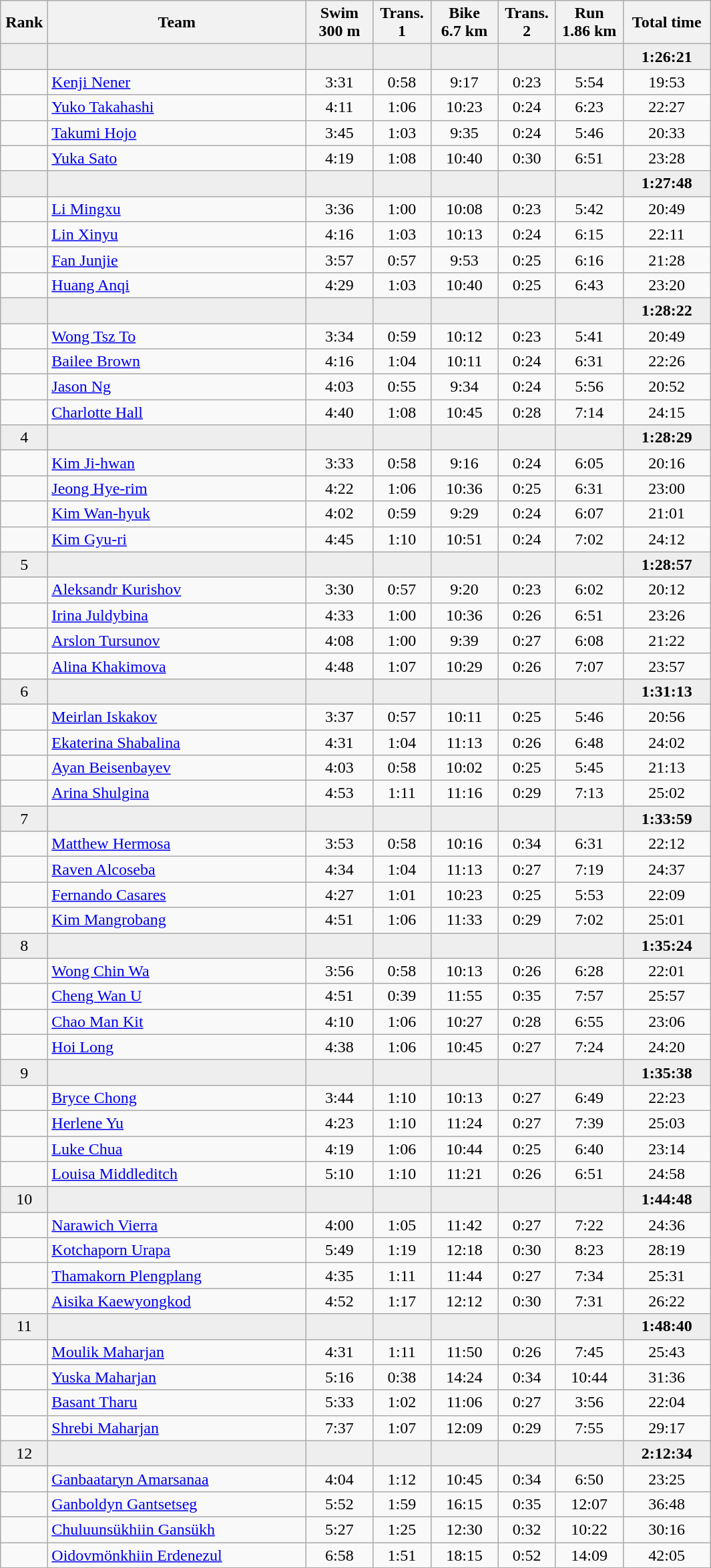<table class=wikitable style="text-align:center">
<tr>
<th width=40>Rank</th>
<th width=250>Team</th>
<th width=60>Swim<br>300 m</th>
<th width=50>Trans. 1</th>
<th width=60>Bike<br>6.7 km</th>
<th width=50>Trans. 2</th>
<th width=60>Run<br>1.86 km</th>
<th width=80>Total time</th>
</tr>
<tr bgcolor=eeeeee>
<td></td>
<td align=left></td>
<td></td>
<td></td>
<td></td>
<td></td>
<td></td>
<td><strong>1:26:21</strong></td>
</tr>
<tr>
<td></td>
<td align=left><a href='#'>Kenji Nener</a></td>
<td>3:31</td>
<td>0:58</td>
<td>9:17</td>
<td>0:23</td>
<td>5:54</td>
<td>19:53</td>
</tr>
<tr>
<td></td>
<td align=left><a href='#'>Yuko Takahashi</a></td>
<td>4:11</td>
<td>1:06</td>
<td>10:23</td>
<td>0:24</td>
<td>6:23</td>
<td>22:27</td>
</tr>
<tr>
<td></td>
<td align=left><a href='#'>Takumi Hojo</a></td>
<td>3:45</td>
<td>1:03</td>
<td>9:35</td>
<td>0:24</td>
<td>5:46</td>
<td>20:33</td>
</tr>
<tr>
<td></td>
<td align=left><a href='#'>Yuka Sato</a></td>
<td>4:19</td>
<td>1:08</td>
<td>10:40</td>
<td>0:30</td>
<td>6:51</td>
<td>23:28</td>
</tr>
<tr bgcolor=eeeeee>
<td></td>
<td align=left></td>
<td></td>
<td></td>
<td></td>
<td></td>
<td></td>
<td><strong>1:27:48</strong></td>
</tr>
<tr>
<td></td>
<td align=left><a href='#'>Li Mingxu</a></td>
<td>3:36</td>
<td>1:00</td>
<td>10:08</td>
<td>0:23</td>
<td>5:42</td>
<td>20:49</td>
</tr>
<tr>
<td></td>
<td align=left><a href='#'>Lin Xinyu</a></td>
<td>4:16</td>
<td>1:03</td>
<td>10:13</td>
<td>0:24</td>
<td>6:15</td>
<td>22:11</td>
</tr>
<tr>
<td></td>
<td align=left><a href='#'>Fan Junjie</a></td>
<td>3:57</td>
<td>0:57</td>
<td>9:53</td>
<td>0:25</td>
<td>6:16</td>
<td>21:28</td>
</tr>
<tr>
<td></td>
<td align=left><a href='#'>Huang Anqi</a></td>
<td>4:29</td>
<td>1:03</td>
<td>10:40</td>
<td>0:25</td>
<td>6:43</td>
<td>23:20</td>
</tr>
<tr bgcolor=eeeeee>
<td></td>
<td align=left></td>
<td></td>
<td></td>
<td></td>
<td></td>
<td></td>
<td><strong>1:28:22</strong></td>
</tr>
<tr>
<td></td>
<td align=left><a href='#'>Wong Tsz To</a></td>
<td>3:34</td>
<td>0:59</td>
<td>10:12</td>
<td>0:23</td>
<td>5:41</td>
<td>20:49</td>
</tr>
<tr>
<td></td>
<td align=left><a href='#'>Bailee Brown</a></td>
<td>4:16</td>
<td>1:04</td>
<td>10:11</td>
<td>0:24</td>
<td>6:31</td>
<td>22:26</td>
</tr>
<tr>
<td></td>
<td align=left><a href='#'>Jason Ng</a></td>
<td>4:03</td>
<td>0:55</td>
<td>9:34</td>
<td>0:24</td>
<td>5:56</td>
<td>20:52</td>
</tr>
<tr>
<td></td>
<td align=left><a href='#'>Charlotte Hall</a></td>
<td>4:40</td>
<td>1:08</td>
<td>10:45</td>
<td>0:28</td>
<td>7:14</td>
<td>24:15</td>
</tr>
<tr bgcolor=eeeeee>
<td>4</td>
<td align=left></td>
<td></td>
<td></td>
<td></td>
<td></td>
<td></td>
<td><strong>1:28:29</strong></td>
</tr>
<tr>
<td></td>
<td align=left><a href='#'>Kim Ji-hwan</a></td>
<td>3:33</td>
<td>0:58</td>
<td>9:16</td>
<td>0:24</td>
<td>6:05</td>
<td>20:16</td>
</tr>
<tr>
<td></td>
<td align=left><a href='#'>Jeong Hye-rim</a></td>
<td>4:22</td>
<td>1:06</td>
<td>10:36</td>
<td>0:25</td>
<td>6:31</td>
<td>23:00</td>
</tr>
<tr>
<td></td>
<td align=left><a href='#'>Kim Wan-hyuk</a></td>
<td>4:02</td>
<td>0:59</td>
<td>9:29</td>
<td>0:24</td>
<td>6:07</td>
<td>21:01</td>
</tr>
<tr>
<td></td>
<td align=left><a href='#'>Kim Gyu-ri</a></td>
<td>4:45</td>
<td>1:10</td>
<td>10:51</td>
<td>0:24</td>
<td>7:02</td>
<td>24:12</td>
</tr>
<tr bgcolor=eeeeee>
<td>5</td>
<td align=left></td>
<td></td>
<td></td>
<td></td>
<td></td>
<td></td>
<td><strong>1:28:57</strong></td>
</tr>
<tr>
<td></td>
<td align=left><a href='#'>Aleksandr Kurishov</a></td>
<td>3:30</td>
<td>0:57</td>
<td>9:20</td>
<td>0:23</td>
<td>6:02</td>
<td>20:12</td>
</tr>
<tr>
<td></td>
<td align=left><a href='#'>Irina Juldybina</a></td>
<td>4:33</td>
<td>1:00</td>
<td>10:36</td>
<td>0:26</td>
<td>6:51</td>
<td>23:26</td>
</tr>
<tr>
<td></td>
<td align=left><a href='#'>Arslon Tursunov</a></td>
<td>4:08</td>
<td>1:00</td>
<td>9:39</td>
<td>0:27</td>
<td>6:08</td>
<td>21:22</td>
</tr>
<tr>
<td></td>
<td align=left><a href='#'>Alina Khakimova</a></td>
<td>4:48</td>
<td>1:07</td>
<td>10:29</td>
<td>0:26</td>
<td>7:07</td>
<td>23:57</td>
</tr>
<tr bgcolor=eeeeee>
<td>6</td>
<td align=left></td>
<td></td>
<td></td>
<td></td>
<td></td>
<td></td>
<td><strong>1:31:13</strong></td>
</tr>
<tr>
<td></td>
<td align=left><a href='#'>Meirlan Iskakov</a></td>
<td>3:37</td>
<td>0:57</td>
<td>10:11</td>
<td>0:25</td>
<td>5:46</td>
<td>20:56</td>
</tr>
<tr>
<td></td>
<td align=left><a href='#'>Ekaterina Shabalina</a></td>
<td>4:31</td>
<td>1:04</td>
<td>11:13</td>
<td>0:26</td>
<td>6:48</td>
<td>24:02</td>
</tr>
<tr>
<td></td>
<td align=left><a href='#'>Ayan Beisenbayev</a></td>
<td>4:03</td>
<td>0:58</td>
<td>10:02</td>
<td>0:25</td>
<td>5:45</td>
<td>21:13</td>
</tr>
<tr>
<td></td>
<td align=left><a href='#'>Arina Shulgina</a></td>
<td>4:53</td>
<td>1:11</td>
<td>11:16</td>
<td>0:29</td>
<td>7:13</td>
<td>25:02</td>
</tr>
<tr bgcolor=eeeeee>
<td>7</td>
<td align=left></td>
<td></td>
<td></td>
<td></td>
<td></td>
<td></td>
<td><strong>1:33:59</strong></td>
</tr>
<tr>
<td></td>
<td align=left><a href='#'>Matthew Hermosa</a></td>
<td>3:53</td>
<td>0:58</td>
<td>10:16</td>
<td>0:34</td>
<td>6:31</td>
<td>22:12</td>
</tr>
<tr>
<td></td>
<td align=left><a href='#'>Raven Alcoseba</a></td>
<td>4:34</td>
<td>1:04</td>
<td>11:13</td>
<td>0:27</td>
<td>7:19</td>
<td>24:37</td>
</tr>
<tr>
<td></td>
<td align=left><a href='#'>Fernando Casares</a></td>
<td>4:27</td>
<td>1:01</td>
<td>10:23</td>
<td>0:25</td>
<td>5:53</td>
<td>22:09</td>
</tr>
<tr>
<td></td>
<td align=left><a href='#'>Kim Mangrobang</a></td>
<td>4:51</td>
<td>1:06</td>
<td>11:33</td>
<td>0:29</td>
<td>7:02</td>
<td>25:01</td>
</tr>
<tr bgcolor=eeeeee>
<td>8</td>
<td align=left></td>
<td></td>
<td></td>
<td></td>
<td></td>
<td></td>
<td><strong>1:35:24</strong></td>
</tr>
<tr>
<td></td>
<td align=left><a href='#'>Wong Chin Wa</a></td>
<td>3:56</td>
<td>0:58</td>
<td>10:13</td>
<td>0:26</td>
<td>6:28</td>
<td>22:01</td>
</tr>
<tr>
<td></td>
<td align=left><a href='#'>Cheng Wan U</a></td>
<td>4:51</td>
<td>0:39</td>
<td>11:55</td>
<td>0:35</td>
<td>7:57</td>
<td>25:57</td>
</tr>
<tr>
<td></td>
<td align=left><a href='#'>Chao Man Kit</a></td>
<td>4:10</td>
<td>1:06</td>
<td>10:27</td>
<td>0:28</td>
<td>6:55</td>
<td>23:06</td>
</tr>
<tr>
<td></td>
<td align=left><a href='#'>Hoi Long</a></td>
<td>4:38</td>
<td>1:06</td>
<td>10:45</td>
<td>0:27</td>
<td>7:24</td>
<td>24:20</td>
</tr>
<tr bgcolor=eeeeee>
<td>9</td>
<td align=left></td>
<td></td>
<td></td>
<td></td>
<td></td>
<td></td>
<td><strong>1:35:38</strong></td>
</tr>
<tr>
<td></td>
<td align=left><a href='#'>Bryce Chong</a></td>
<td>3:44</td>
<td>1:10</td>
<td>10:13</td>
<td>0:27</td>
<td>6:49</td>
<td>22:23</td>
</tr>
<tr>
<td></td>
<td align=left><a href='#'>Herlene Yu</a></td>
<td>4:23</td>
<td>1:10</td>
<td>11:24</td>
<td>0:27</td>
<td>7:39</td>
<td>25:03</td>
</tr>
<tr>
<td></td>
<td align=left><a href='#'>Luke Chua</a></td>
<td>4:19</td>
<td>1:06</td>
<td>10:44</td>
<td>0:25</td>
<td>6:40</td>
<td>23:14</td>
</tr>
<tr>
<td></td>
<td align=left><a href='#'>Louisa Middleditch</a></td>
<td>5:10</td>
<td>1:10</td>
<td>11:21</td>
<td>0:26</td>
<td>6:51</td>
<td>24:58</td>
</tr>
<tr bgcolor=eeeeee>
<td>10</td>
<td align=left></td>
<td></td>
<td></td>
<td></td>
<td></td>
<td></td>
<td><strong>1:44:48</strong></td>
</tr>
<tr>
<td></td>
<td align=left><a href='#'>Narawich Vierra</a></td>
<td>4:00</td>
<td>1:05</td>
<td>11:42</td>
<td>0:27</td>
<td>7:22</td>
<td>24:36</td>
</tr>
<tr>
<td></td>
<td align=left><a href='#'>Kotchaporn Urapa</a></td>
<td>5:49</td>
<td>1:19</td>
<td>12:18</td>
<td>0:30</td>
<td>8:23</td>
<td>28:19</td>
</tr>
<tr>
<td></td>
<td align=left><a href='#'>Thamakorn Plengplang</a></td>
<td>4:35</td>
<td>1:11</td>
<td>11:44</td>
<td>0:27</td>
<td>7:34</td>
<td>25:31</td>
</tr>
<tr>
<td></td>
<td align=left><a href='#'>Aisika Kaewyongkod</a></td>
<td>4:52</td>
<td>1:17</td>
<td>12:12</td>
<td>0:30</td>
<td>7:31</td>
<td>26:22</td>
</tr>
<tr bgcolor=eeeeee>
<td>11</td>
<td align=left></td>
<td></td>
<td></td>
<td></td>
<td></td>
<td></td>
<td><strong>1:48:40</strong></td>
</tr>
<tr>
<td></td>
<td align=left><a href='#'>Moulik Maharjan</a></td>
<td>4:31</td>
<td>1:11</td>
<td>11:50</td>
<td>0:26</td>
<td>7:45</td>
<td>25:43</td>
</tr>
<tr>
<td></td>
<td align=left><a href='#'>Yuska Maharjan</a></td>
<td>5:16</td>
<td>0:38</td>
<td>14:24</td>
<td>0:34</td>
<td>10:44</td>
<td>31:36</td>
</tr>
<tr>
<td></td>
<td align=left><a href='#'>Basant Tharu</a></td>
<td>5:33</td>
<td>1:02</td>
<td>11:06</td>
<td>0:27</td>
<td>3:56</td>
<td>22:04</td>
</tr>
<tr>
<td></td>
<td align=left><a href='#'>Shrebi Maharjan</a></td>
<td>7:37</td>
<td>1:07</td>
<td>12:09</td>
<td>0:29</td>
<td>7:55</td>
<td>29:17</td>
</tr>
<tr bgcolor=eeeeee>
<td>12</td>
<td align=left></td>
<td></td>
<td></td>
<td></td>
<td></td>
<td></td>
<td><strong>2:12:34</strong></td>
</tr>
<tr>
<td></td>
<td align=left><a href='#'>Ganbaataryn Amarsanaa</a></td>
<td>4:04</td>
<td>1:12</td>
<td>10:45</td>
<td>0:34</td>
<td>6:50</td>
<td>23:25</td>
</tr>
<tr>
<td></td>
<td align=left><a href='#'>Ganboldyn Gantsetseg</a></td>
<td>5:52</td>
<td>1:59</td>
<td>16:15</td>
<td>0:35</td>
<td>12:07</td>
<td>36:48</td>
</tr>
<tr>
<td></td>
<td align=left><a href='#'>Chuluunsükhiin Gansükh</a></td>
<td>5:27</td>
<td>1:25</td>
<td>12:30</td>
<td>0:32</td>
<td>10:22</td>
<td>30:16</td>
</tr>
<tr>
<td></td>
<td align=left><a href='#'>Oidovmönkhiin Erdenezul</a></td>
<td>6:58</td>
<td>1:51</td>
<td>18:15</td>
<td>0:52</td>
<td>14:09</td>
<td>42:05</td>
</tr>
</table>
